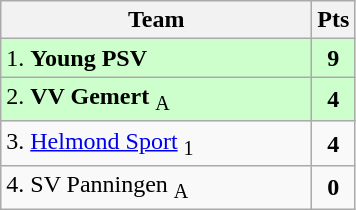<table class="wikitable" style="text-align:center; float:left; margin-right:1em">
<tr>
<th style="width:200px">Team</th>
<th width=20>Pts</th>
</tr>
<tr bgcolor=ccffcc>
<td align=left>1. <strong>Young PSV</strong></td>
<td><strong>9</strong></td>
</tr>
<tr bgcolor=ccffcc>
<td align=left>2. <strong>VV Gemert</strong> <sub>A</sub></td>
<td><strong>4</strong></td>
</tr>
<tr>
<td align=left>3. <a href='#'>Helmond Sport</a> <sub>1</sub></td>
<td><strong>4</strong></td>
</tr>
<tr>
<td align=left>4. SV Panningen <sub>A</sub></td>
<td><strong>0</strong></td>
</tr>
</table>
